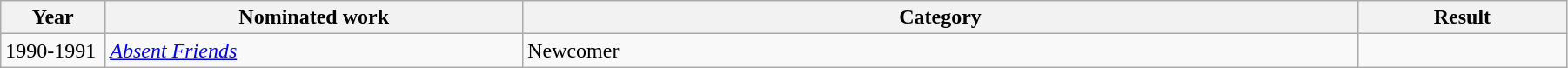<table style="width:95%;" class="wikitable sortable">
<tr>
<th style="width:5%;">Year</th>
<th style="width:20%;">Nominated work</th>
<th style="width:40%;">Category</th>
<th style="width:10%;">Result</th>
</tr>
<tr>
<td>1990-1991</td>
<td><em><a href='#'>Absent Friends</a></em></td>
<td>Newcomer</td>
<td></td>
</tr>
</table>
